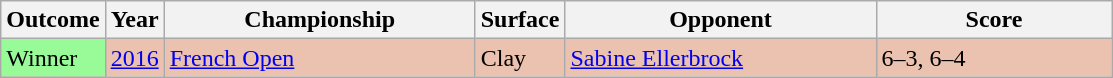<table class="sortable wikitable">
<tr>
<th>Outcome</th>
<th>Year</th>
<th width=200>Championship</th>
<th>Surface</th>
<th width=200>Opponent</th>
<th width=150>Score</th>
</tr>
<tr bgcolor=EBC2AF>
<td bgcolor=98FB98>Winner</td>
<td><a href='#'>2016</a></td>
<td><a href='#'>French Open</a></td>
<td>Clay</td>
<td> <a href='#'>Sabine Ellerbrock</a></td>
<td>6–3, 6–4</td>
</tr>
</table>
